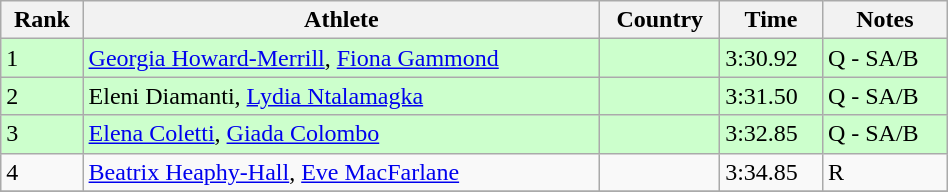<table class="wikitable" width=50%>
<tr>
<th>Rank</th>
<th>Athlete</th>
<th>Country</th>
<th>Time</th>
<th>Notes</th>
</tr>
<tr bgcolor=ccffcc>
<td>1</td>
<td><a href='#'>Georgia Howard-Merrill</a>, <a href='#'>Fiona Gammond</a></td>
<td></td>
<td>3:30.92</td>
<td>Q - SA/B</td>
</tr>
<tr bgcolor=ccffcc>
<td>2</td>
<td>Eleni Diamanti, <a href='#'>Lydia Ntalamagka</a></td>
<td></td>
<td>3:31.50</td>
<td>Q - SA/B</td>
</tr>
<tr bgcolor=ccffcc>
<td>3</td>
<td><a href='#'>Elena Coletti</a>, <a href='#'>Giada Colombo</a></td>
<td></td>
<td>3:32.85</td>
<td>Q - SA/B</td>
</tr>
<tr>
<td>4</td>
<td><a href='#'>Beatrix Heaphy-Hall</a>, <a href='#'>Eve MacFarlane</a></td>
<td></td>
<td>3:34.85</td>
<td>R</td>
</tr>
<tr>
</tr>
</table>
